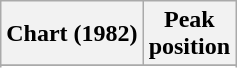<table class="wikitable sortable">
<tr>
<th>Chart (1982)</th>
<th>Peak<br>position</th>
</tr>
<tr>
</tr>
<tr>
</tr>
</table>
